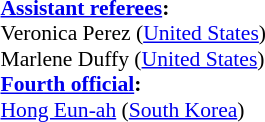<table width=50% style="font-size: 90%">
<tr>
<td><br><strong><a href='#'>Assistant referees</a>:</strong>
<br>Veronica Perez (<a href='#'>United States</a>)
<br>Marlene Duffy (<a href='#'>United States</a>)
<br><strong><a href='#'>Fourth official</a>:</strong>
<br><a href='#'>Hong Eun-ah</a> (<a href='#'>South Korea</a>)</td>
</tr>
</table>
